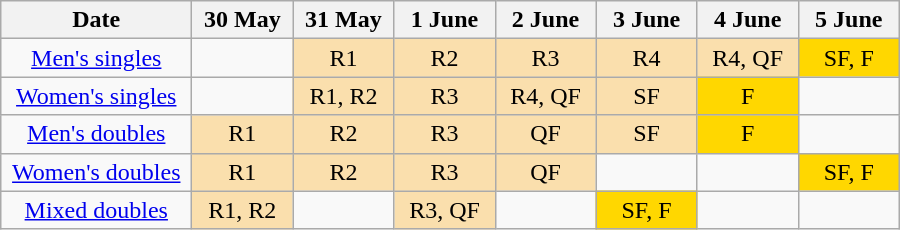<table class="wikitable" style="text-align: center;">
<tr valign="bottom">
<th scope="col" style="width: 120px;">Date</th>
<th scope="col" style="width: 60px;">30 May</th>
<th scope="col" style="width: 60px;">31 May</th>
<th scope="col" style="width: 60px;">1 June</th>
<th scope="col" style="width: 60px;">2 June</th>
<th scope="col" style="width: 60px;">3 June</th>
<th scope="col" style="width: 60px;">4 June</th>
<th scope="col" style="width: 60px;">5 June</th>
</tr>
<tr>
<td><a href='#'>Men's singles</a></td>
<td></td>
<td style="background: #FADFAD">R1</td>
<td style="background: #FADFAD">R2</td>
<td style="background: #FADFAD">R3</td>
<td style="background: #FADFAD">R4</td>
<td style="background: #FADFAD">R4, QF</td>
<td style="background: #FFD700">SF, F</td>
</tr>
<tr>
<td><a href='#'>Women's singles</a></td>
<td></td>
<td style="background: #FADFAD">R1, R2</td>
<td style="background: #FADFAD">R3</td>
<td style="background: #FADFAD">R4, QF</td>
<td style="background: #FADFAD">SF</td>
<td style="background: #FFD700">F</td>
<td></td>
</tr>
<tr>
<td><a href='#'>Men's doubles</a></td>
<td style="background: #FADFAD">R1</td>
<td style="background: #FADFAD">R2</td>
<td style="background: #FADFAD">R3</td>
<td style="background: #FADFAD">QF</td>
<td style="background: #FADFAD">SF</td>
<td style="background: #FFD700">F</td>
<td></td>
</tr>
<tr>
<td><a href='#'>Women's doubles</a></td>
<td style="background: #FADFAD">R1</td>
<td style="background: #FADFAD">R2</td>
<td style="background: #FADFAD">R3</td>
<td style="background: #FADFAD">QF</td>
<td></td>
<td></td>
<td style="background: #FFD700">SF, F</td>
</tr>
<tr>
<td><a href='#'>Mixed doubles</a></td>
<td style="background: #FADFAD">R1, R2</td>
<td></td>
<td style="background: #FADFAD">R3, QF</td>
<td></td>
<td style="background: #FFD700">SF, F</td>
<td></td>
<td></td>
</tr>
</table>
